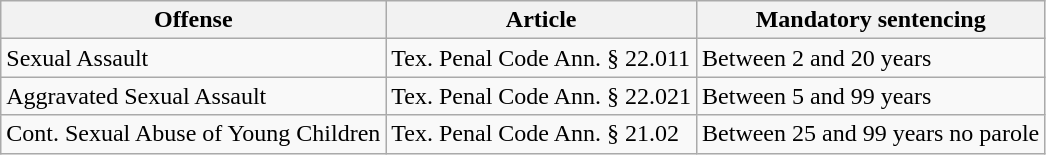<table class="wikitable">
<tr>
<th>Offense</th>
<th>Article</th>
<th>Mandatory sentencing</th>
</tr>
<tr>
<td>Sexual Assault</td>
<td>Tex. Penal Code Ann. § 22.011</td>
<td>Between 2 and 20 years</td>
</tr>
<tr>
<td>Aggravated Sexual Assault</td>
<td>Tex. Penal Code Ann. § 22.021</td>
<td>Between 5 and 99 years</td>
</tr>
<tr>
<td>Cont. Sexual Abuse of Young Children</td>
<td>Tex. Penal Code Ann. § 21.02</td>
<td>Between 25 and 99 years no parole</td>
</tr>
</table>
